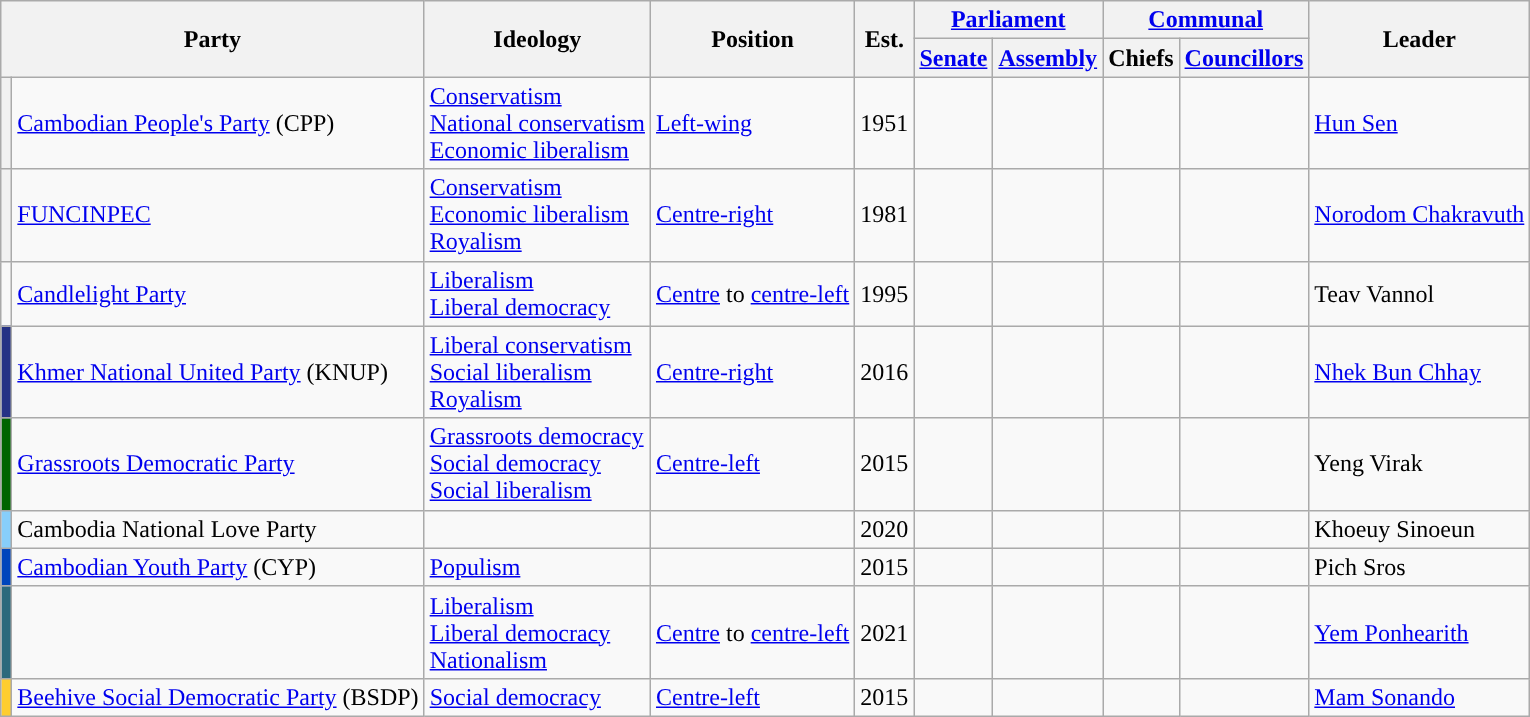<table class="wikitable sortable" style="font-size:100%;">
<tr>
<th rowspan="2" colspan="2">Party</th>
<th rowspan="2">Ideology</th>
<th rowspan="2">Position</th>
<th rowspan="2">Est.</th>
<th colspan="2"><a href='#'>Parliament</a></th>
<th colspan=2><a href='#'>Communal</a></th>
<th rowspan="2">Leader</th>
</tr>
<tr>
<th><a href='#'>Senate</a></th>
<th><a href='#'>Assembly</a></th>
<th>Chiefs</th>
<th><a href='#'>Councillors</a></th>
</tr>
<tr>
<th style="background-color: "></th>
<td><a href='#'>Cambodian People's Party</a> (CPP)<br><small></small></td>
<td><a href='#'>Conservatism</a><br><a href='#'>National conservatism</a><br><a href='#'>Economic liberalism</a></td>
<td><a href='#'>Left-wing</a></td>
<td>1951</td>
<td></td>
<td></td>
<td></td>
<td></td>
<td><a href='#'>Hun Sen</a></td>
</tr>
<tr>
<th style="background-color: "></th>
<td><a href='#'>FUNCINPEC</a><br><small></small></td>
<td><a href='#'>Conservatism</a><br><a href='#'>Economic liberalism</a><br><a href='#'>Royalism</a></td>
<td><a href='#'>Centre-right</a></td>
<td>1981</td>
<td></td>
<td></td>
<td></td>
<td></td>
<td><a href='#'>Norodom Chakravuth</a></td>
</tr>
<tr>
<td style=background-color:></td>
<td><a href='#'>Candlelight Party</a><br></td>
<td><a href='#'>Liberalism</a><br><a href='#'>Liberal democracy</a></td>
<td><a href='#'>Centre</a> to <a href='#'>centre-left</a></td>
<td>1995</td>
<td></td>
<td></td>
<td></td>
<td></td>
<td>Teav Vannol</td>
</tr>
<tr>
<td bgcolor=#253285></td>
<td><a href='#'>Khmer National United Party</a> (KNUP)<br></td>
<td><a href='#'>Liberal conservatism</a><br><a href='#'>Social liberalism</a><br><a href='#'>Royalism</a></td>
<td><a href='#'>Centre-right</a></td>
<td>2016</td>
<td></td>
<td></td>
<td></td>
<td></td>
<td><a href='#'>Nhek Bun Chhay</a></td>
</tr>
<tr>
<td bgcolor=#006400></td>
<td><a href='#'>Grassroots Democratic Party</a><br></td>
<td><a href='#'>Grassroots democracy</a><br><a href='#'>Social democracy</a><br><a href='#'>Social liberalism</a></td>
<td><a href='#'>Centre-left</a></td>
<td>2015</td>
<td></td>
<td></td>
<td></td>
<td></td>
<td>Yeng Virak</td>
</tr>
<tr>
<td bgcolor=#87CEFA></td>
<td>Cambodia National Love Party<br></td>
<td></td>
<td></td>
<td>2020</td>
<td></td>
<td></td>
<td></td>
<td></td>
<td>Khoeuy Sinoeun</td>
</tr>
<tr>
<td bgcolor=#0045bc></td>
<td><a href='#'>Cambodian Youth Party</a> (CYP)<br></td>
<td><a href='#'>Populism</a></td>
<td></td>
<td>2015</td>
<td></td>
<td></td>
<td></td>
<td></td>
<td>Pich Sros</td>
</tr>
<tr>
<td bgcolor=#2C697C></td>
<td><br></td>
<td><a href='#'>Liberalism</a><br><a href='#'>Liberal democracy</a><br><a href='#'>Nationalism</a></td>
<td><a href='#'>Centre</a> to <a href='#'>centre-left</a></td>
<td>2021</td>
<td></td>
<td></td>
<td></td>
<td></td>
<td><a href='#'>Yem Ponhearith</a></td>
</tr>
<tr>
<td bgcolor=#fecd2f></td>
<td><a href='#'>Beehive Social Democratic Party</a> (BSDP)<br></td>
<td><a href='#'>Social democracy</a></td>
<td><a href='#'>Centre-left</a></td>
<td>2015</td>
<td></td>
<td></td>
<td></td>
<td></td>
<td><a href='#'>Mam Sonando</a></td>
</tr>
</table>
